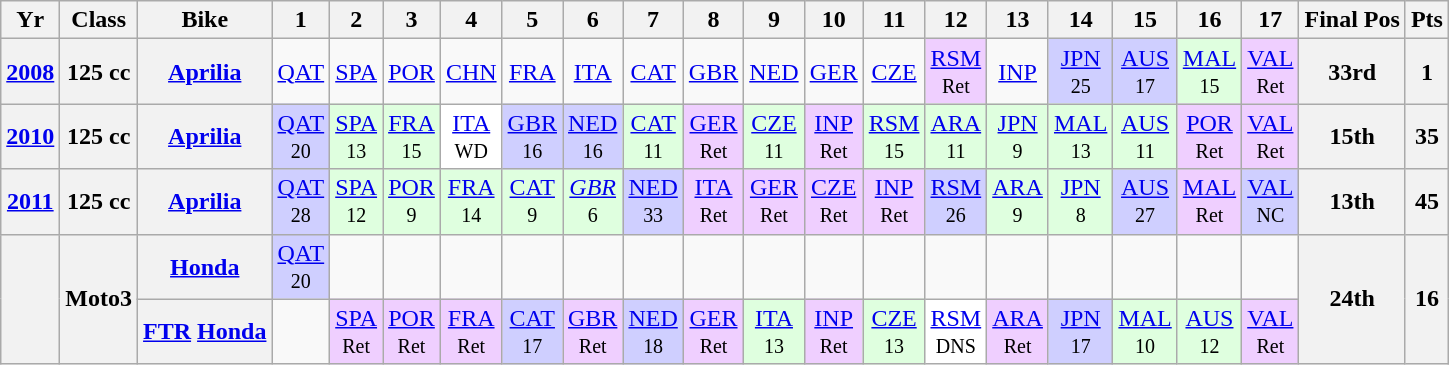<table class="wikitable" style="text-align:center">
<tr>
<th>Yr</th>
<th>Class</th>
<th>Bike</th>
<th>1</th>
<th>2</th>
<th>3</th>
<th>4</th>
<th>5</th>
<th>6</th>
<th>7</th>
<th>8</th>
<th>9</th>
<th>10</th>
<th>11</th>
<th>12</th>
<th>13</th>
<th>14</th>
<th>15</th>
<th>16</th>
<th>17</th>
<th>Final Pos</th>
<th>Pts</th>
</tr>
<tr>
<th align="left"><a href='#'>2008</a></th>
<th align="left">125 cc</th>
<th align="left"><a href='#'>Aprilia</a></th>
<td><a href='#'>QAT</a></td>
<td><a href='#'>SPA</a></td>
<td><a href='#'>POR</a></td>
<td><a href='#'>CHN</a></td>
<td><a href='#'>FRA</a></td>
<td><a href='#'>ITA</a></td>
<td><a href='#'>CAT</a></td>
<td><a href='#'>GBR</a></td>
<td><a href='#'>NED</a></td>
<td><a href='#'>GER</a></td>
<td><a href='#'>CZE</a></td>
<td style="background:#EFCFFF;"><a href='#'>RSM</a><br><small>Ret</small></td>
<td><a href='#'>INP</a></td>
<td style="background:#cfcfff;"><a href='#'>JPN</a><br><small>25</small></td>
<td style="background:#cfcfff;"><a href='#'>AUS</a><br><small>17</small></td>
<td style="background:#dfffdf;"><a href='#'>MAL</a><br><small>15</small></td>
<td style="background:#EFCFFF;"><a href='#'>VAL</a><br><small>Ret</small></td>
<th>33rd</th>
<th>1</th>
</tr>
<tr>
<th align="left"><a href='#'>2010</a></th>
<th align="left">125 cc</th>
<th align="left"><a href='#'>Aprilia</a></th>
<td style="background:#cfcfff;"><a href='#'>QAT</a><br><small>20</small></td>
<td style="background:#dfffdf;"><a href='#'>SPA</a><br><small>13</small></td>
<td style="background:#dfffdf;"><a href='#'>FRA</a><br><small>15</small></td>
<td style="background:#ffffff;"><a href='#'>ITA</a><br><small>WD</small></td>
<td style="background:#cfcfff;"><a href='#'>GBR</a><br><small>16</small></td>
<td style="background:#cfcfff;"><a href='#'>NED</a><br><small>16</small></td>
<td style="background:#dfffdf;"><a href='#'>CAT</a><br><small>11</small></td>
<td style="background:#EFCFFF;"><a href='#'>GER</a><br><small>Ret</small></td>
<td style="background:#dfffdf;"><a href='#'>CZE</a><br><small>11</small></td>
<td style="background:#EFCFFF;"><a href='#'>INP</a><br><small>Ret</small></td>
<td style="background:#dfffdf;"><a href='#'>RSM</a><br><small>15</small></td>
<td style="background:#dfffdf;"><a href='#'>ARA</a><br><small>11</small></td>
<td style="background:#dfffdf;"><a href='#'>JPN</a><br><small>9</small></td>
<td style="background:#dfffdf;"><a href='#'>MAL</a><br><small>13</small></td>
<td style="background:#dfffdf;"><a href='#'>AUS</a><br><small>11</small></td>
<td style="background:#EFCFFF;"><a href='#'>POR</a><br><small>Ret</small></td>
<td style="background:#EFCFFF;"><a href='#'>VAL</a><br><small>Ret</small></td>
<th>15th</th>
<th>35</th>
</tr>
<tr>
<th align="left"><a href='#'>2011</a></th>
<th align="left">125 cc</th>
<th align="left"><a href='#'>Aprilia</a></th>
<td style="background:#cfcfff;"><a href='#'>QAT</a><br><small>28</small></td>
<td style="background:#dfffdf;"><a href='#'>SPA</a><br><small>12</small></td>
<td style="background:#dfffdf;"><a href='#'>POR</a><br><small>9</small></td>
<td style="background:#dfffdf;"><a href='#'>FRA</a><br><small>14</small></td>
<td style="background:#dfffdf;"><a href='#'>CAT</a><br><small>9</small></td>
<td style="background:#dfffdf;"><em><a href='#'>GBR</a></em><br><small>6</small></td>
<td style="background:#cfcfff;"><a href='#'>NED</a><br><small>33</small></td>
<td style="background:#efcfff;"><a href='#'>ITA</a><br><small>Ret</small></td>
<td style="background:#efcfff;"><a href='#'>GER</a><br><small>Ret</small></td>
<td style="background:#efcfff;"><a href='#'>CZE</a><br><small>Ret</small></td>
<td style="background:#efcfff;"><a href='#'>INP</a><br><small>Ret</small></td>
<td style="background:#cfcfff;"><a href='#'>RSM</a><br><small>26</small></td>
<td style="background:#dfffdf;"><a href='#'>ARA</a><br><small>9</small></td>
<td style="background:#dfffdf;"><a href='#'>JPN</a><br><small>8</small></td>
<td style="background:#cfcfff;"><a href='#'>AUS</a><br><small>27</small></td>
<td style="background:#efcfff;"><a href='#'>MAL</a><br><small>Ret</small></td>
<td style="background:#cfcfff;"><a href='#'>VAL</a><br><small>NC</small></td>
<th>13th</th>
<th>45</th>
</tr>
<tr>
<th align="left" rowspan=2></th>
<th align="left" rowspan=2>Moto3</th>
<th align="left"><a href='#'>Honda</a></th>
<td style="background:#cfcfff;"><a href='#'>QAT</a><br><small>20</small></td>
<td></td>
<td></td>
<td></td>
<td></td>
<td></td>
<td></td>
<td></td>
<td></td>
<td></td>
<td></td>
<td></td>
<td></td>
<td></td>
<td></td>
<td></td>
<td></td>
<th rowspan=2>24th</th>
<th rowspan=2>16</th>
</tr>
<tr>
<th align="left"><a href='#'>FTR</a> <a href='#'>Honda</a></th>
<td></td>
<td style="background:#efcfff;"><a href='#'>SPA</a><br><small>Ret</small></td>
<td style="background:#efcfff;"><a href='#'>POR</a><br><small>Ret</small></td>
<td style="background:#efcfff;"><a href='#'>FRA</a><br><small>Ret</small></td>
<td style="background:#cfcfff;"><a href='#'>CAT</a><br><small>17</small></td>
<td style="background:#efcfff;"><a href='#'>GBR</a><br><small>Ret</small></td>
<td style="background:#cfcfff;"><a href='#'>NED</a><br><small>18</small></td>
<td style="background:#efcfff;"><a href='#'>GER</a><br><small>Ret</small></td>
<td style="background:#dfffdf;"><a href='#'>ITA</a><br><small>13</small></td>
<td style="background:#efcfff;"><a href='#'>INP</a><br><small>Ret</small></td>
<td style="background:#dfffdf;"><a href='#'>CZE</a><br><small>13</small></td>
<td style="background:#ffffff;"><a href='#'>RSM</a><br><small>DNS</small></td>
<td style="background:#EFCFFF;"><a href='#'>ARA</a><br><small>Ret</small></td>
<td style="background:#cfcfff;"><a href='#'>JPN</a><br><small>17</small></td>
<td style="background:#dfffdf;"><a href='#'>MAL</a><br><small>10</small></td>
<td style="background:#dfffdf;"><a href='#'>AUS</a><br><small>12</small></td>
<td style="background:#efcfff;"><a href='#'>VAL</a><br><small>Ret</small></td>
</tr>
</table>
